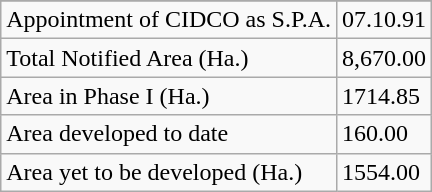<table class="wikitable" border="1">
<tr>
</tr>
<tr>
<td>Appointment of CIDCO as S.P.A.</td>
<td>07.10.91</td>
</tr>
<tr>
<td>Total Notified Area (Ha.)</td>
<td>8,670.00</td>
</tr>
<tr>
<td>Area in Phase I (Ha.)</td>
<td>1714.85</td>
</tr>
<tr>
<td>Area developed to date</td>
<td>160.00</td>
</tr>
<tr>
<td>Area yet to be developed (Ha.)</td>
<td>1554.00</td>
</tr>
</table>
